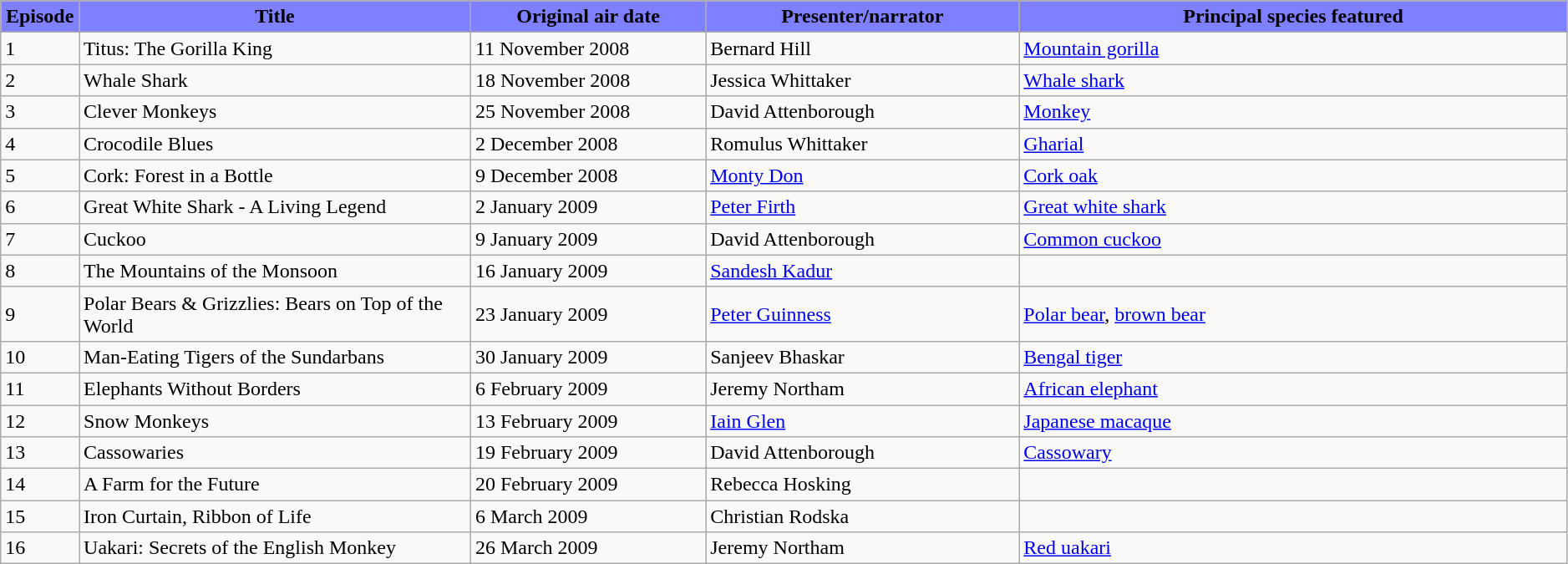<table class="wikitable plainrowheaders" width=99%>
<tr style="background:#fdd;">
<th style="background-color: #7F80FF" width="5%">Episode</th>
<th style="background-color: #7F80FF" width="25%">Title</th>
<th style="background-color: #7F80FF" width="15%">Original air date</th>
<th style="background-color: #7F80FF" width="20%">Presenter/narrator</th>
<th style="background-color: #7F80FF" width="35%">Principal species featured</th>
</tr>
<tr>
<td>1</td>
<td>Titus: The Gorilla King</td>
<td>11 November 2008</td>
<td>Bernard Hill</td>
<td><a href='#'>Mountain gorilla</a></td>
</tr>
<tr>
<td>2</td>
<td>Whale Shark</td>
<td>18 November 2008</td>
<td>Jessica Whittaker</td>
<td><a href='#'>Whale shark</a></td>
</tr>
<tr>
<td>3</td>
<td>Clever Monkeys</td>
<td>25 November 2008</td>
<td>David Attenborough</td>
<td><a href='#'>Monkey</a></td>
</tr>
<tr>
<td>4</td>
<td>Crocodile Blues</td>
<td>2 December 2008</td>
<td>Romulus Whittaker</td>
<td><a href='#'>Gharial</a></td>
</tr>
<tr>
<td>5</td>
<td>Cork: Forest in a Bottle</td>
<td>9 December 2008</td>
<td><a href='#'>Monty Don</a></td>
<td><a href='#'>Cork oak</a></td>
</tr>
<tr>
<td>6</td>
<td>Great White Shark - A Living Legend</td>
<td>2 January 2009</td>
<td><a href='#'>Peter Firth</a></td>
<td><a href='#'>Great white shark</a></td>
</tr>
<tr>
<td>7</td>
<td>Cuckoo</td>
<td>9 January 2009</td>
<td>David Attenborough</td>
<td><a href='#'>Common cuckoo</a></td>
</tr>
<tr>
<td>8</td>
<td>The Mountains of the Monsoon</td>
<td>16 January 2009</td>
<td><a href='#'>Sandesh Kadur</a></td>
<td></td>
</tr>
<tr>
<td>9</td>
<td>Polar Bears & Grizzlies: Bears on Top of the World</td>
<td>23 January 2009</td>
<td><a href='#'>Peter Guinness</a></td>
<td><a href='#'>Polar bear</a>, <a href='#'>brown bear</a></td>
</tr>
<tr>
<td>10</td>
<td>Man-Eating Tigers of the Sundarbans</td>
<td>30 January 2009</td>
<td>Sanjeev Bhaskar</td>
<td><a href='#'>Bengal tiger</a></td>
</tr>
<tr>
<td>11</td>
<td>Elephants Without Borders</td>
<td>6 February 2009</td>
<td>Jeremy Northam</td>
<td><a href='#'>African elephant</a></td>
</tr>
<tr>
<td>12</td>
<td>Snow Monkeys</td>
<td>13 February 2009</td>
<td><a href='#'>Iain Glen</a></td>
<td><a href='#'>Japanese macaque</a></td>
</tr>
<tr>
<td>13</td>
<td>Cassowaries</td>
<td>19 February 2009</td>
<td>David Attenborough</td>
<td><a href='#'>Cassowary</a></td>
</tr>
<tr>
<td>14</td>
<td>A Farm for the Future</td>
<td>20 February 2009</td>
<td>Rebecca Hosking</td>
<td></td>
</tr>
<tr>
<td>15</td>
<td>Iron Curtain, Ribbon of Life</td>
<td>6 March 2009</td>
<td>Christian Rodska</td>
<td></td>
</tr>
<tr>
<td>16</td>
<td>Uakari: Secrets of the English Monkey</td>
<td>26 March 2009</td>
<td>Jeremy Northam</td>
<td><a href='#'>Red uakari</a></td>
</tr>
</table>
